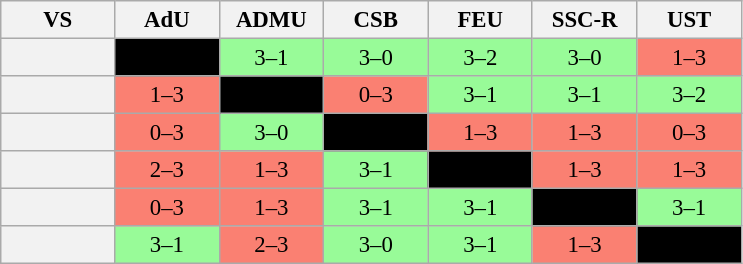<table class="wikitable" style="text-align:center; font-size:95%;">
<tr>
<th width=12%>VS</th>
<th width=11%>AdU</th>
<th width=11%>ADMU</th>
<th width=11%>CSB</th>
<th width=11%>FEU</th>
<th width=11%>SSC-R</th>
<th width=11%>UST</th>
</tr>
<tr>
<th align=right></th>
<td style="background:black;"></td>
<td style="background:#98fb98;">3–1</td>
<td style="background:#98fb98;">3–0</td>
<td style="background:#98fb98;">3–2</td>
<td style="background:#98fb98;">3–0</td>
<td style="background:salmon;">1–3</td>
</tr>
<tr>
<th align=right></th>
<td style="background:salmon;">1–3</td>
<td style="background:black;"></td>
<td style="background:salmon;">0–3</td>
<td style="background:#98fb98;">3–1</td>
<td style="background:#98fb98;">3–1</td>
<td style="background:#98fb98;">3–2</td>
</tr>
<tr>
<th align=right></th>
<td style="background:salmon;">0–3</td>
<td style="background:#98fb98;">3–0</td>
<td style="background:black;"></td>
<td style="background:salmon;">1–3</td>
<td style="background:salmon;">1–3</td>
<td style="background:salmon;">0–3</td>
</tr>
<tr>
<th align=right></th>
<td style="background:salmon;">2–3</td>
<td style="background:salmon;">1–3</td>
<td style="background:#98fb98;">3–1</td>
<td style="background:black;"></td>
<td style="background:salmon;">1–3</td>
<td style="background:salmon;">1–3</td>
</tr>
<tr>
<th align=right></th>
<td style="background:salmon;">0–3</td>
<td style="background:salmon;">1–3</td>
<td style="background:#98fb98;">3–1</td>
<td style="background:#98fb98;">3–1</td>
<td style="background:black;"></td>
<td style="background:#98fb98;">3–1</td>
</tr>
<tr>
<th align=right></th>
<td style="background:#98fb98;">3–1</td>
<td style="background:salmon;">2–3</td>
<td style="background:#98fb98;">3–0</td>
<td style="background:#98fb98;">3–1</td>
<td style="background:salmon;">1–3</td>
<td style="background:black;"></td>
</tr>
</table>
